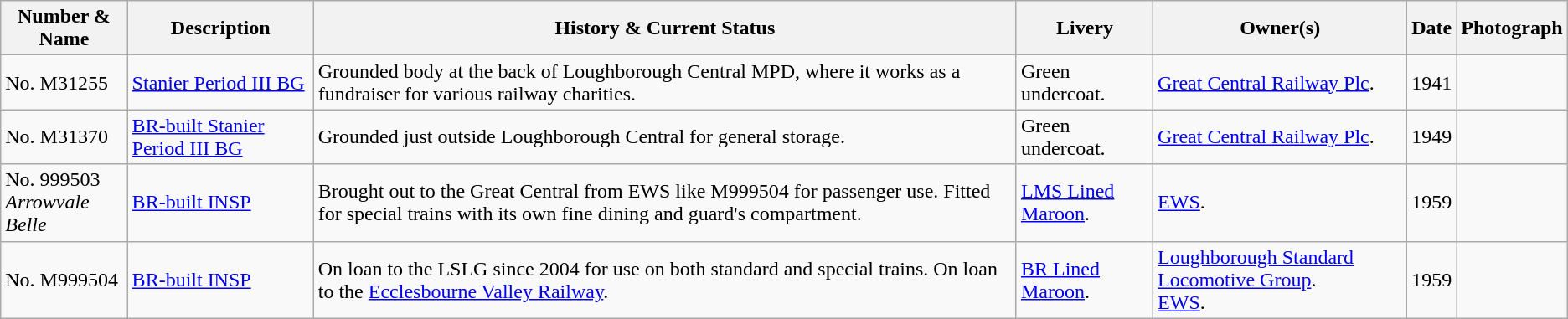<table class="wikitable">
<tr>
<th>Number & Name</th>
<th>Description</th>
<th>History & Current Status</th>
<th>Livery</th>
<th>Owner(s)</th>
<th>Date</th>
<th>Photograph</th>
</tr>
<tr>
<td>No. M31255</td>
<td><a href='#'>Stanier Period III BG</a></td>
<td>Grounded body at the back of Loughborough Central MPD, where it works as a fundraiser for various railway charities.</td>
<td>Green undercoat.</td>
<td><a href='#'>Great Central Railway Plc</a>.</td>
<td>1941</td>
<td></td>
</tr>
<tr>
<td>No. M31370</td>
<td><a href='#'>BR-built Stanier Period III BG</a></td>
<td>Grounded just outside Loughborough Central for general storage.</td>
<td>Green undercoat.</td>
<td><a href='#'>Great Central Railway Plc</a>.</td>
<td>1949</td>
<td></td>
</tr>
<tr>
<td>No. 999503<br> <em>Arrowvale Belle</em></td>
<td><a href='#'>BR-built INSP</a></td>
<td>Brought out to the Great Central from EWS like M999504 for passenger use. Fitted for special trains with its own fine dining and guard's compartment.</td>
<td><a href='#'>LMS Lined Maroon</a>.</td>
<td><a href='#'>EWS</a>.</td>
<td>1959</td>
<td></td>
</tr>
<tr>
<td>No. M999504</td>
<td><a href='#'>BR-built INSP</a></td>
<td>On loan to the LSLG since 2004 for use on both standard and special trains. On loan to the <a href='#'>Ecclesbourne Valley Railway</a>.</td>
<td><a href='#'>BR Lined Maroon</a>.</td>
<td><a href='#'>Loughborough Standard Locomotive Group</a>.<br> <a href='#'>EWS</a>.</td>
<td>1959</td>
<td></td>
</tr>
</table>
